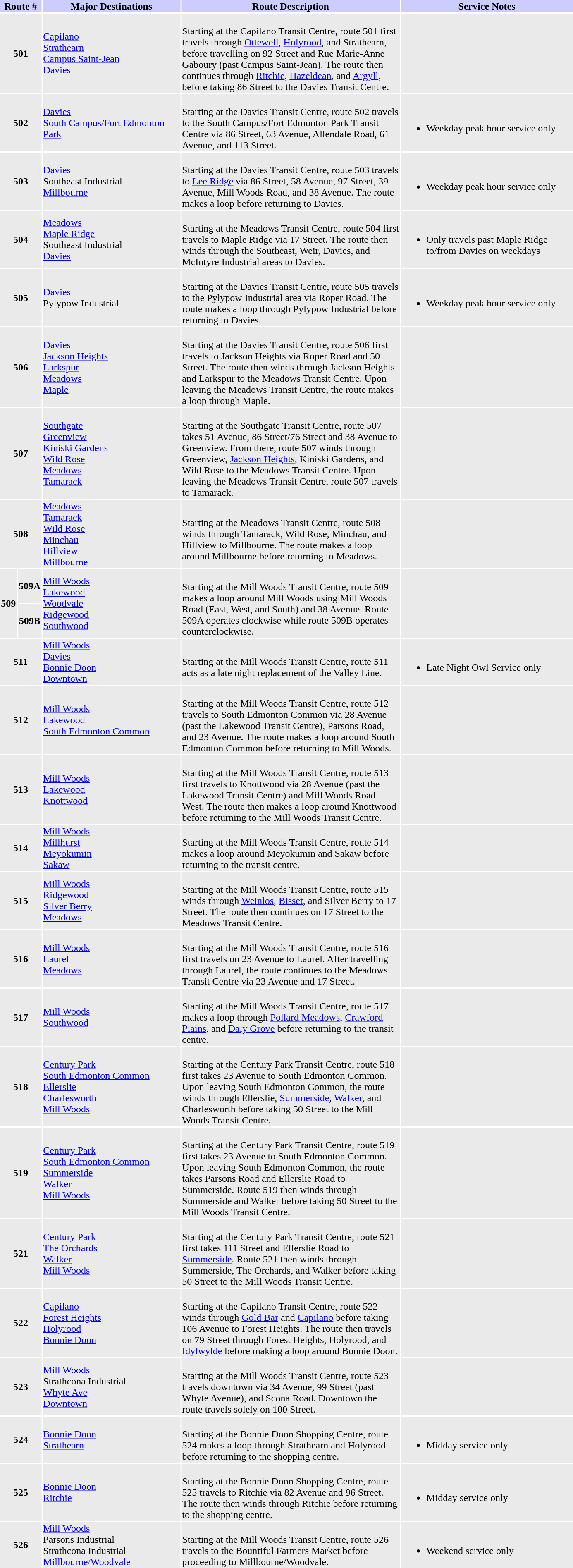<table>
<tr>
<th width="25"></th>
<td width="25"></td>
<td width="220"></td>
<td width="350"></td>
<td width="275"></td>
</tr>
<tr bgcolor="#ccccff">
<td colspan="2" align="center"><strong>Route #</strong></td>
<td align="center"><strong>Major Destinations</strong></td>
<td align="center"><strong>Route Description</strong></td>
<td align="center"><strong>Service Notes</strong></td>
</tr>
<tr bgcolor="#eaeaea">
<td colspan="2" align="center"><strong>501</strong></td>
<td><a href='#'>Capilano</a><br><a href='#'>Strathearn</a><br><a href='#'>Campus Saint-Jean</a><br><a href='#'>Davies</a></td>
<td><br>Starting at the Capilano Transit Centre, route 501 first travels through <a href='#'>Ottewell</a>, <a href='#'>Holyrood</a>, and Strathearn, before travelling on 92 Street and Rue Marie-Anne Gaboury (past Campus Saint-Jean). The route then continues through <a href='#'>Ritchie</a>, <a href='#'>Hazeldean</a>, and <a href='#'>Argyll</a>, before taking 86 Street to the Davies Transit Centre.</td>
<td></td>
</tr>
<tr bgcolor="#eaeaea">
<td colspan="2" align="center"><strong>502</strong></td>
<td><a href='#'>Davies</a><br><a href='#'>South Campus/Fort Edmonton Park</a></td>
<td><br>Starting at the Davies Transit Centre, route 502 travels to the South Campus/Fort Edmonton Park Transit Centre via 86 Street, 63 Avenue, Allendale Road, 61 Avenue, and 113 Street.</td>
<td><br><ul><li>Weekday peak hour service only</li></ul></td>
</tr>
<tr bgcolor="#eaeaea">
<td colspan="2" align="center"><strong>503</strong></td>
<td><a href='#'>Davies</a><br>Southeast Industrial<br><a href='#'>Millbourne</a></td>
<td><br>Starting at the Davies Transit Centre, route 503 travels to <a href='#'>Lee Ridge</a> via 86 Street, 58 Avenue, 97 Street, 39 Avenue, Mill Woods Road, and 38 Avenue. The route makes a loop before returning to Davies.</td>
<td><br><ul><li>Weekday peak hour service only</li></ul></td>
</tr>
<tr bgcolor="#eaeaea">
<td colspan="2" align="center"><strong>504</strong></td>
<td><a href='#'>Meadows</a><br><a href='#'>Maple Ridge</a><br>Southeast Industrial<br><a href='#'>Davies</a></td>
<td><br>Starting at the Meadows Transit Centre, route 504 first travels to Maple Ridge via 17 Street. The route then winds through the Southeast, Weir, Davies, and McIntyre Industrial areas to Davies.</td>
<td><br><ul><li>Only travels past Maple Ridge to/from Davies on weekdays</li></ul></td>
</tr>
<tr bgcolor="#eaeaea">
<td colspan="2" align="center"><strong>505</strong></td>
<td><a href='#'>Davies</a><br>Pylypow Industrial</td>
<td><br>Starting at the Davies Transit Centre, route 505 travels to the Pylypow Industrial area via Roper Road. The route makes a loop through Pylypow Industrial before returning to Davies.</td>
<td><br><ul><li>Weekday peak hour service only</li></ul></td>
</tr>
<tr bgcolor="#eaeaea">
<td colspan="2" align="center"><strong>506</strong></td>
<td><a href='#'>Davies</a><br><a href='#'>Jackson Heights</a><br><a href='#'>Larkspur</a><br><a href='#'>Meadows</a><br><a href='#'>Maple</a></td>
<td><br>Starting at the Davies Transit Centre, route 506 first travels to Jackson Heights via Roper Road and 50 Street. The route then winds through Jackson Heights and Larkspur to the Meadows Transit Centre. Upon leaving the Meadows Transit Centre, the route makes a loop through Maple.</td>
<td></td>
</tr>
<tr bgcolor="#eaeaea">
<td colspan="2" align="center"><strong>507</strong></td>
<td><a href='#'>Southgate</a><br><a href='#'>Greenview</a><br><a href='#'>Kiniski Gardens</a><br><a href='#'>Wild Rose</a><br><a href='#'>Meadows</a><br><a href='#'>Tamarack</a></td>
<td><br>Starting at the Southgate Transit Centre, route 507 takes 51 Avenue, 86 Street/76 Street and 38 Avenue to Greenview. From there, route 507 winds through Greenview, <a href='#'>Jackson Heights</a>, Kiniski Gardens, and Wild Rose to the Meadows Transit Centre. Upon leaving the Meadows Transit Centre, route 507 travels to Tamarack.</td>
<td></td>
</tr>
<tr bgcolor="#eaeaea">
<td colspan="2" align="center"><strong>508</strong></td>
<td><a href='#'>Meadows</a><br><a href='#'>Tamarack</a><br><a href='#'>Wild Rose</a><br><a href='#'>Minchau</a><br><a href='#'>Hillview</a><br><a href='#'>Millbourne</a></td>
<td><br>Starting at the Meadows Transit Centre, route 508 winds through Tamarack, Wild Rose, Minchau, and Hillview to Millbourne. The route makes a loop around Millbourne before returning to Meadows.</td>
<td></td>
</tr>
<tr bgcolor="#eaeaea">
<td rowspan="2" align="center"><strong>509</strong></td>
<td align="center"><strong>509A</strong></td>
<td rowspan="2"><a href='#'>Mill Woods</a><br><a href='#'>Lakewood</a><br><a href='#'>Woodvale</a><br><a href='#'>Ridgewood</a><br><a href='#'>Southwood</a></td>
<td rowspan="2"><br>Starting at the Mill Woods Transit Centre, route 509 makes a loop around Mill Woods using Mill Woods Road (East, West, and South) and 38 Avenue. Route 509A operates clockwise while route 509B operates counterclockwise.</td>
<td rowspan="2"></td>
</tr>
<tr bgcolor="#eaeaea">
<td align="center"><strong>509B</strong></td>
</tr>
<tr bgcolor="#eaeaea">
<td colspan="2" align="center"><strong>511</strong></td>
<td><a href='#'>Mill Woods</a><br><a href='#'>Davies</a><br><a href='#'>Bonnie Doon</a><br><a href='#'>Downtown</a></td>
<td><br>Starting at the Mill Woods Transit Centre, route 511 acts as a late night replacement of the Valley Line.</td>
<td><br><ul><li>Late Night Owl Service only</li></ul></td>
</tr>
<tr bgcolor="#eaeaea">
<td colspan="2" align="center"><strong>512</strong></td>
<td><a href='#'>Mill Woods</a><br><a href='#'>Lakewood</a><br><a href='#'>South Edmonton Common</a></td>
<td><br>Starting at the Mill Woods Transit Centre, route 512 travels to South Edmonton Common via 28 Avenue (past the Lakewood Transit Centre), Parsons Road, and 23 Avenue. The route makes a loop around South Edmonton Common before returning to Mill Woods.</td>
<td></td>
</tr>
<tr bgcolor="#eaeaea">
<td colspan="2" align="center"><strong>513</strong></td>
<td><a href='#'>Mill Woods</a><br><a href='#'>Lakewood</a><br><a href='#'>Knottwood</a></td>
<td><br>Starting at the Mill Woods Transit Centre, route 513 first travels to Knottwood via 28 Avenue (past the Lakewood Transit Centre) and Mill Woods Road West. The route then makes a loop around Knottwood before returning to the Mill Woods Transit Centre.</td>
<td></td>
</tr>
<tr bgcolor="#eaeaea">
<td colspan="2" align="center"><strong>514</strong></td>
<td><a href='#'>Mill Woods</a><br><a href='#'>Millhurst</a><br><a href='#'>Meyokumin</a><br><a href='#'>Sakaw</a></td>
<td><br>Starting at the Mill Woods Transit Centre, route 514 makes a loop around Meyokumin and Sakaw before returning to the transit centre.</td>
<td></td>
</tr>
<tr bgcolor="#eaeaea">
<td colspan="2" align="center"><strong>515</strong></td>
<td><a href='#'>Mill Woods</a><br><a href='#'>Ridgewood</a><br><a href='#'>Silver Berry</a><br><a href='#'>Meadows</a></td>
<td><br>Starting at the Mill Woods Transit Centre, route 515 winds through <a href='#'>Weinlos</a>, <a href='#'>Bisset</a>, and Silver Berry to 17 Street. The route then continues on 17 Street to the Meadows Transit Centre.</td>
<td></td>
</tr>
<tr bgcolor="#eaeaea">
<td colspan="2" align="center"><strong>516</strong></td>
<td><a href='#'>Mill Woods</a><br><a href='#'>Laurel</a><br><a href='#'>Meadows</a></td>
<td><br>Starting at the Mill Woods Transit Centre, route 516 first travels on 23 Avenue to Laurel. After travelling through Laurel, the route continues to the Meadows Transit Centre via 23 Avenue and 17 Street.</td>
<td></td>
</tr>
<tr bgcolor="#eaeaea">
<td colspan="2" align="center"><strong>517</strong></td>
<td><a href='#'>Mill Woods</a><br><a href='#'>Southwood</a></td>
<td><br>Starting at the Mill Woods Transit Centre, route 517 makes a loop through <a href='#'>Pollard Meadows</a>, <a href='#'>Crawford Plains</a>, and <a href='#'>Daly Grove</a> before returning to the transit centre.</td>
<td></td>
</tr>
<tr bgcolor="#eaeaea">
<td colspan="2" align="center"><strong>518</strong></td>
<td><a href='#'>Century Park</a><br><a href='#'>South Edmonton Common</a><br><a href='#'>Ellerslie</a><br><a href='#'>Charlesworth</a><br><a href='#'>Mill Woods</a></td>
<td><br>Starting at the Century Park Transit Centre, route 518 first takes 23 Avenue to South Edmonton Common. Upon leaving South Edmonton Common, the route winds through Ellerslie, <a href='#'>Summerside</a>, <a href='#'>Walker</a>, and Charlesworth before taking 50 Street to the Mill Woods Transit Centre.</td>
<td></td>
</tr>
<tr bgcolor="#eaeaea">
<td colspan="2" align="center"><strong>519</strong></td>
<td><a href='#'>Century Park</a><br><a href='#'>South Edmonton Common</a><br><a href='#'>Summerside</a><br><a href='#'>Walker</a><br><a href='#'>Mill Woods</a></td>
<td><br>Starting at the Century Park Transit Centre, route 519 first takes 23 Avenue to South Edmonton Common. Upon leaving South Edmonton Common, the route takes Parsons Road and Ellerslie Road to Summerside. Route 519 then winds through Summerside and Walker before taking 50 Street to the Mill Woods Transit Centre.</td>
<td></td>
</tr>
<tr bgcolor="#eaeaea">
<td colspan="2" align="center"><strong>521</strong></td>
<td><a href='#'>Century Park</a><br><a href='#'>The Orchards</a><br><a href='#'>Walker</a><br><a href='#'>Mill Woods</a></td>
<td><br>Starting at the Century Park Transit Centre, route 521 first takes 111 Street and Ellerslie Road to <a href='#'>Summerside</a>. Route 521 then winds through Summerside, The Orchards, and Walker before taking 50 Street to the Mill Woods Transit Centre.</td>
<td></td>
</tr>
<tr bgcolor="#eaeaea">
<td colspan="2" align="center"><strong>522</strong></td>
<td><a href='#'>Capilano</a><br><a href='#'>Forest Heights</a><br><a href='#'>Holyrood</a><br><a href='#'>Bonnie Doon</a></td>
<td><br>Starting at the Capilano Transit Centre, route 522 winds through <a href='#'>Gold Bar</a> and <a href='#'>Capilano</a> before taking 106 Avenue to Forest Heights. The route then travels on 79 Street through Forest Heights, Holyrood, and <a href='#'>Idylwylde</a> before making a loop around Bonnie Doon.</td>
<td></td>
</tr>
<tr bgcolor="#eaeaea">
<td colspan="2" align="center"><strong>523</strong></td>
<td><a href='#'>Mill Woods</a><br>Strathcona Industrial<br><a href='#'>Whyte Ave</a><br><a href='#'>Downtown</a></td>
<td><br>Starting at the Mill Woods Transit Centre, route 523 travels downtown via 34 Avenue, 99 Street (past Whyte Avenue), and Scona Road. Downtown the route travels solely on 100 Street.</td>
<td></td>
</tr>
<tr bgcolor="#eaeaea">
<td colspan="2" align="center"><strong>524</strong></td>
<td><a href='#'>Bonnie Doon</a><br><a href='#'>Strathearn</a></td>
<td><br>Starting at the Bonnie Doon Shopping Centre, route 524 makes a loop through Strathearn and Holyrood before returning to the shopping centre.</td>
<td><br><ul><li>Midday service only</li></ul></td>
</tr>
<tr bgcolor="#eaeaea">
<td colspan="2" align="center"><strong>525</strong></td>
<td><a href='#'>Bonnie Doon</a><br><a href='#'>Ritchie</a></td>
<td><br>Starting at the Bonnie Doon Shopping Centre, route 525 travels to Ritchie via 82 Avenue and 96 Street. The route then winds through Ritchie before returning to the shopping centre.</td>
<td><br><ul><li>Midday service only</li></ul></td>
</tr>
<tr bgcolor="#eaeaea">
<td colspan="2" align="center"><strong>526</strong></td>
<td><a href='#'>Mill Woods</a><br>Parsons Industrial<br>Strathcona Industrial<br><a href='#'>Millbourne/Woodvale</a></td>
<td><br>Starting at the Mill Woods Transit Centre, route 526 travels to the Bountiful Farmers Market before proceeding to Millbourne/Woodvale.</td>
<td><br><ul><li>Weekend service only</li></ul></td>
</tr>
</table>
